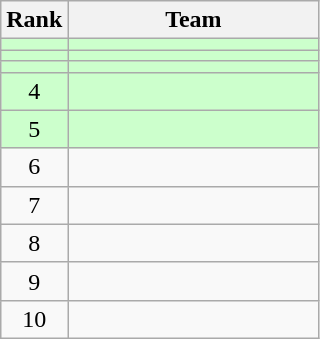<table class=wikitable style="text-align:center;">
<tr>
<th>Rank</th>
<th width=160>Team</th>
</tr>
<tr bgcolor=#CCFFCC>
<td></td>
<td align=left></td>
</tr>
<tr bgcolor=#CCFFCC>
<td></td>
<td align=left></td>
</tr>
<tr bgcolor=#CCFFCC>
<td></td>
<td align=left></td>
</tr>
<tr bgcolor=#CCFFCC>
<td>4</td>
<td align=left></td>
</tr>
<tr bgcolor=#CCFFCC>
<td>5</td>
<td align=left></td>
</tr>
<tr>
<td>6</td>
<td align=left></td>
</tr>
<tr>
<td>7</td>
<td align=left></td>
</tr>
<tr>
<td>8</td>
<td align=left></td>
</tr>
<tr>
<td>9</td>
<td align=left></td>
</tr>
<tr>
<td>10</td>
<td align=left></td>
</tr>
</table>
